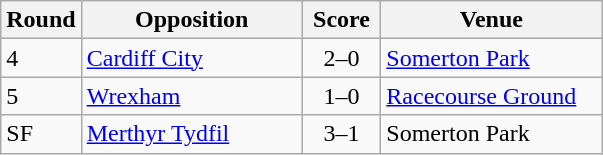<table class="wikitable">
<tr>
<th width="45">Round</th>
<th width="140">Opposition</th>
<th width="45">Score</th>
<th width="140">Venue</th>
</tr>
<tr>
<td>4</td>
<td><a href='#'>Cardiff City</a></td>
<td align="center">2–0</td>
<td><a href='#'>Somerton Park</a></td>
</tr>
<tr>
<td>5</td>
<td><a href='#'>Wrexham</a></td>
<td align="center">1–0</td>
<td><a href='#'>Racecourse Ground</a></td>
</tr>
<tr>
<td>SF</td>
<td><a href='#'>Merthyr Tydfil</a></td>
<td align="center">3–1</td>
<td>Somerton Park</td>
</tr>
</table>
